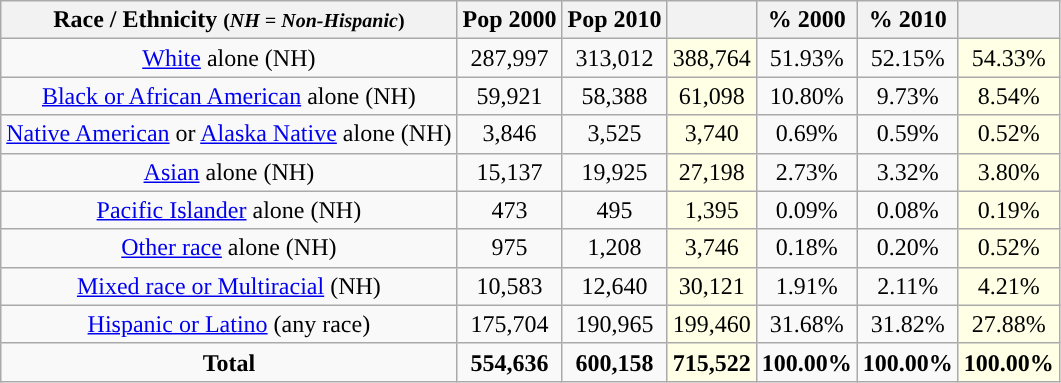<table class="wikitable" style="text-align:center;">
<tr>
<th>Race / Ethnicity <small>(<em>NH = Non-Hispanic</em>)</small></th>
<th>Pop 2000</th>
<th>Pop 2010</th>
<th></th>
<th>% 2000</th>
<th>% 2010</th>
<th></th>
</tr>
<tr>
<td><a href='#'>White</a> alone (NH)</td>
<td>287,997</td>
<td>313,012</td>
<td style='background: #ffffe6;'>388,764</td>
<td>51.93%</td>
<td>52.15%</td>
<td style='background: #ffffe6;'>54.33%</td>
</tr>
<tr>
<td><a href='#'>Black or African American</a> alone (NH)</td>
<td>59,921</td>
<td>58,388</td>
<td style='background: #ffffe6;'>61,098</td>
<td>10.80%</td>
<td>9.73%</td>
<td style='background: #ffffe6;'>8.54%</td>
</tr>
<tr>
<td><a href='#'>Native American</a> or <a href='#'>Alaska Native</a> alone (NH)</td>
<td>3,846</td>
<td>3,525</td>
<td style='background: #ffffe6;'>3,740</td>
<td>0.69%</td>
<td>0.59%</td>
<td style='background: #ffffe6;'>0.52%</td>
</tr>
<tr>
<td><a href='#'>Asian</a> alone (NH)</td>
<td>15,137</td>
<td>19,925</td>
<td style='background: #ffffe6;'>27,198</td>
<td>2.73%</td>
<td>3.32%</td>
<td style='background: #ffffe6;'>3.80%</td>
</tr>
<tr>
<td><a href='#'>Pacific Islander</a> alone (NH)</td>
<td>473</td>
<td>495</td>
<td style='background: #ffffe6;'>1,395</td>
<td>0.09%</td>
<td>0.08%</td>
<td style='background: #ffffe6;'>0.19%</td>
</tr>
<tr>
<td><a href='#'>Other race</a> alone (NH)</td>
<td>975</td>
<td>1,208</td>
<td style='background: #ffffe6;'>3,746</td>
<td>0.18%</td>
<td>0.20%</td>
<td style='background: #ffffe6;'>0.52%</td>
</tr>
<tr>
<td><a href='#'>Mixed race or Multiracial</a> (NH)</td>
<td>10,583</td>
<td>12,640</td>
<td style='background: #ffffe6;'>30,121</td>
<td>1.91%</td>
<td>2.11%</td>
<td style='background: #ffffe6;'>4.21%</td>
</tr>
<tr>
<td><a href='#'>Hispanic or Latino</a> (any race)</td>
<td>175,704</td>
<td>190,965</td>
<td style='background: #ffffe6;'>199,460</td>
<td>31.68%</td>
<td>31.82%</td>
<td style='background: #ffffe6;'>27.88%</td>
</tr>
<tr>
<td><strong>Total</strong></td>
<td><strong>554,636</strong></td>
<td><strong>600,158</strong></td>
<td style='background: #ffffe6;'><strong>715,522</strong></td>
<td><strong>100.00%</strong></td>
<td><strong>100.00%</strong></td>
<td style='background: #ffffe6;'><strong>100.00%</strong></td>
</tr>
</table>
